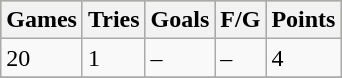<table class="wikitable">
<tr bgcolor=#bdb76b>
<th>Games</th>
<th>Tries</th>
<th>Goals</th>
<th>F/G</th>
<th>Points</th>
</tr>
<tr>
<td>20</td>
<td>1</td>
<td>–</td>
<td>–</td>
<td>4</td>
</tr>
<tr>
</tr>
</table>
